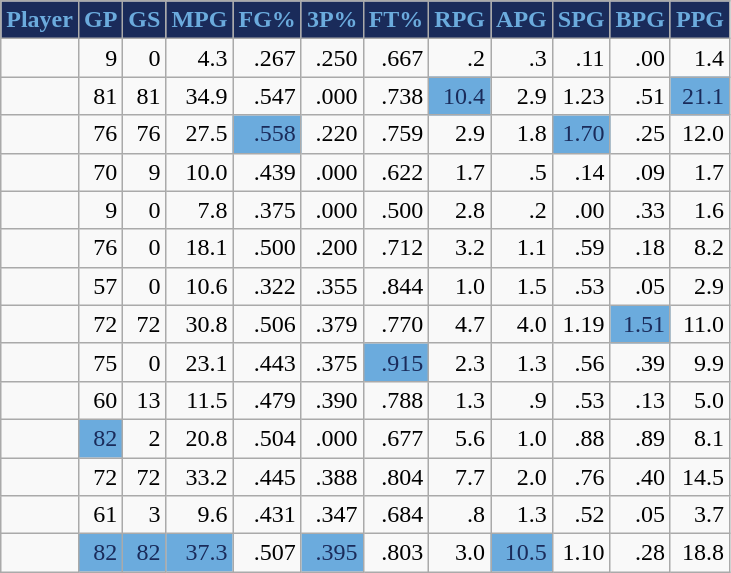<table class="wikitable sortable" style="text-align:right;">
<tr>
<th style="background:#1A2B5A; color:#6BABDD">Player</th>
<th style="background:#1A2B5A; color:#6BABDD">GP</th>
<th style="background:#1A2B5A; color:#6BABDD">GS</th>
<th style="background:#1A2B5A; color:#6BABDD">MPG</th>
<th style="background:#1A2B5A; color:#6BABDD">FG%</th>
<th style="background:#1A2B5A; color:#6BABDD">3P%</th>
<th style="background:#1A2B5A; color:#6BABDD">FT%</th>
<th style="background:#1A2B5A; color:#6BABDD">RPG</th>
<th style="background:#1A2B5A; color:#6BABDD">APG</th>
<th style="background:#1A2B5A; color:#6BABDD">SPG</th>
<th style="background:#1A2B5A; color:#6BABDD">BPG</th>
<th style="background:#1A2B5A; color:#6BABDD">PPG</th>
</tr>
<tr>
<td></td>
<td>9</td>
<td>0</td>
<td>4.3</td>
<td>.267</td>
<td>.250</td>
<td>.667</td>
<td>.2</td>
<td>.3</td>
<td>.11</td>
<td>.00</td>
<td>1.4</td>
</tr>
<tr>
<td></td>
<td>81</td>
<td>81</td>
<td>34.9</td>
<td>.547</td>
<td>.000</td>
<td>.738</td>
<td style="background:#6babdd;color:#1a2b5a;">10.4</td>
<td>2.9</td>
<td>1.23</td>
<td>.51</td>
<td style="background:#6babdd;color:#1a2b5a;">21.1</td>
</tr>
<tr>
<td></td>
<td>76</td>
<td>76</td>
<td>27.5</td>
<td style="background:#6babdd;color:#1a2b5a;">.558</td>
<td>.220</td>
<td>.759</td>
<td>2.9</td>
<td>1.8</td>
<td style="background:#6babdd;color:#1a2b5a;">1.70</td>
<td>.25</td>
<td>12.0</td>
</tr>
<tr>
<td></td>
<td>70</td>
<td>9</td>
<td>10.0</td>
<td>.439</td>
<td>.000</td>
<td>.622</td>
<td>1.7</td>
<td>.5</td>
<td>.14</td>
<td>.09</td>
<td>1.7</td>
</tr>
<tr>
<td></td>
<td>9</td>
<td>0</td>
<td>7.8</td>
<td>.375</td>
<td>.000</td>
<td>.500</td>
<td>2.8</td>
<td>.2</td>
<td>.00</td>
<td>.33</td>
<td>1.6</td>
</tr>
<tr>
<td></td>
<td>76</td>
<td>0</td>
<td>18.1</td>
<td>.500</td>
<td>.200</td>
<td>.712</td>
<td>3.2</td>
<td>1.1</td>
<td>.59</td>
<td>.18</td>
<td>8.2</td>
</tr>
<tr>
<td></td>
<td>57</td>
<td>0</td>
<td>10.6</td>
<td>.322</td>
<td>.355</td>
<td>.844</td>
<td>1.0</td>
<td>1.5</td>
<td>.53</td>
<td>.05</td>
<td>2.9</td>
</tr>
<tr>
<td></td>
<td>72</td>
<td>72</td>
<td>30.8</td>
<td>.506</td>
<td>.379</td>
<td>.770</td>
<td>4.7</td>
<td>4.0</td>
<td>1.19</td>
<td style="background:#6babdd;color:#1a2b5a;">1.51</td>
<td>11.0</td>
</tr>
<tr>
<td></td>
<td>75</td>
<td>0</td>
<td>23.1</td>
<td>.443</td>
<td>.375</td>
<td style="background:#6babdd;color:#1a2b5a;">.915</td>
<td>2.3</td>
<td>1.3</td>
<td>.56</td>
<td>.39</td>
<td>9.9</td>
</tr>
<tr>
<td></td>
<td>60</td>
<td>13</td>
<td>11.5</td>
<td>.479</td>
<td>.390</td>
<td>.788</td>
<td>1.3</td>
<td>.9</td>
<td>.53</td>
<td>.13</td>
<td>5.0</td>
</tr>
<tr>
<td></td>
<td style="background:#6babdd;color:#1a2b5a;">82</td>
<td>2</td>
<td>20.8</td>
<td>.504</td>
<td>.000</td>
<td>.677</td>
<td>5.6</td>
<td>1.0</td>
<td>.88</td>
<td>.89</td>
<td>8.1</td>
</tr>
<tr>
<td></td>
<td>72</td>
<td>72</td>
<td>33.2</td>
<td>.445</td>
<td>.388</td>
<td>.804</td>
<td>7.7</td>
<td>2.0</td>
<td>.76</td>
<td>.40</td>
<td>14.5</td>
</tr>
<tr>
<td></td>
<td>61</td>
<td>3</td>
<td>9.6</td>
<td>.431</td>
<td>.347</td>
<td>.684</td>
<td>.8</td>
<td>1.3</td>
<td>.52</td>
<td>.05</td>
<td>3.7</td>
</tr>
<tr>
<td></td>
<td style="background:#6babdd;color:#1a2b5a;">82</td>
<td style="background:#6babdd;color:#1a2b5a;">82</td>
<td style="background:#6babdd;color:#1a2b5a;">37.3</td>
<td>.507</td>
<td style="background:#6babdd;color:#1a2b5a;">.395</td>
<td>.803</td>
<td>3.0</td>
<td style="background:#6babdd;color:#1a2b5a;">10.5</td>
<td>1.10</td>
<td>.28</td>
<td>18.8</td>
</tr>
</table>
